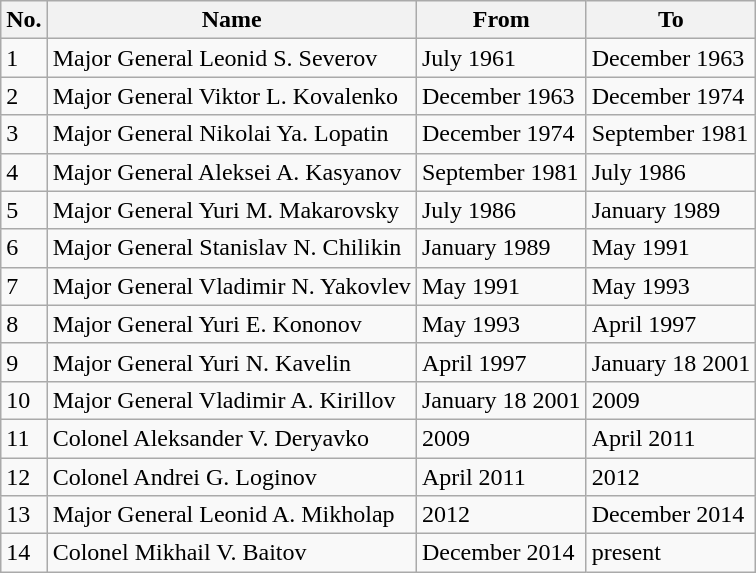<table class="wikitable">
<tr>
<th>No.</th>
<th>Name</th>
<th>From</th>
<th>To</th>
</tr>
<tr>
<td>1</td>
<td>Major General Leonid S. Severov</td>
<td>July 1961</td>
<td>December 1963</td>
</tr>
<tr>
<td>2</td>
<td>Major General Viktor L. Kovalenko</td>
<td>December 1963</td>
<td>December 1974</td>
</tr>
<tr>
<td>3</td>
<td>Major General Nikolai Ya. Lopatin</td>
<td>December 1974</td>
<td>September 1981</td>
</tr>
<tr>
<td>4</td>
<td>Major General Aleksei A. Kasyanov</td>
<td>September 1981</td>
<td>July 1986</td>
</tr>
<tr>
<td>5</td>
<td>Major General Yuri M. Makarovsky</td>
<td>July 1986</td>
<td>January 1989</td>
</tr>
<tr>
<td>6</td>
<td>Major General Stanislav N. Chilikin</td>
<td>January 1989</td>
<td>May 1991</td>
</tr>
<tr>
<td>7</td>
<td>Major General Vladimir N. Yakovlev</td>
<td>May 1991</td>
<td>May 1993</td>
</tr>
<tr>
<td>8</td>
<td>Major General Yuri E. Kononov</td>
<td>May 1993</td>
<td>April 1997</td>
</tr>
<tr>
<td>9</td>
<td>Major General Yuri N. Kavelin</td>
<td>April 1997</td>
<td>January 18 2001</td>
</tr>
<tr>
<td>10</td>
<td>Major General Vladimir A. Kirillov</td>
<td>January 18 2001</td>
<td>2009</td>
</tr>
<tr>
<td>11</td>
<td>Colonel Aleksander V. Deryavko</td>
<td>2009</td>
<td>April 2011</td>
</tr>
<tr>
<td>12</td>
<td>Colonel Andrei G. Loginov</td>
<td>April 2011</td>
<td>2012</td>
</tr>
<tr>
<td>13</td>
<td>Major General Leonid A. Mikholap</td>
<td>2012</td>
<td>December 2014</td>
</tr>
<tr>
<td>14</td>
<td>Colonel Mikhail V. Baitov</td>
<td>December 2014</td>
<td>present</td>
</tr>
</table>
